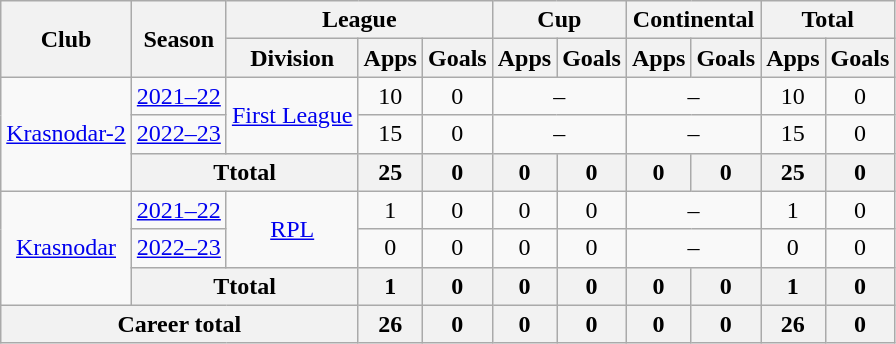<table class="wikitable" style="text-align: center;">
<tr>
<th rowspan=2>Club</th>
<th rowspan=2>Season</th>
<th colspan=3>League</th>
<th colspan=2>Cup</th>
<th colspan=2>Continental</th>
<th colspan=2>Total</th>
</tr>
<tr>
<th>Division</th>
<th>Apps</th>
<th>Goals</th>
<th>Apps</th>
<th>Goals</th>
<th>Apps</th>
<th>Goals</th>
<th>Apps</th>
<th>Goals</th>
</tr>
<tr>
<td rowspan="3"><a href='#'>Krasnodar-2</a></td>
<td><a href='#'>2021–22</a></td>
<td rowspan="2"><a href='#'>First League</a></td>
<td>10</td>
<td>0</td>
<td colspan=2>–</td>
<td colspan=2>–</td>
<td>10</td>
<td>0</td>
</tr>
<tr>
<td><a href='#'>2022–23</a></td>
<td>15</td>
<td>0</td>
<td colspan=2>–</td>
<td colspan=2>–</td>
<td>15</td>
<td>0</td>
</tr>
<tr>
<th colspan=2>Ttotal</th>
<th>25</th>
<th>0</th>
<th>0</th>
<th>0</th>
<th>0</th>
<th>0</th>
<th>25</th>
<th>0</th>
</tr>
<tr>
<td rowspan="3"><a href='#'>Krasnodar</a></td>
<td><a href='#'>2021–22</a></td>
<td rowspan="2"><a href='#'>RPL</a></td>
<td>1</td>
<td>0</td>
<td>0</td>
<td>0</td>
<td colspan=2>–</td>
<td>1</td>
<td>0</td>
</tr>
<tr>
<td><a href='#'>2022–23</a></td>
<td>0</td>
<td>0</td>
<td>0</td>
<td>0</td>
<td colspan=2>–</td>
<td>0</td>
<td>0</td>
</tr>
<tr>
<th colspan=2>Ttotal</th>
<th>1</th>
<th>0</th>
<th>0</th>
<th>0</th>
<th>0</th>
<th>0</th>
<th>1</th>
<th>0</th>
</tr>
<tr>
<th colspan=3>Career total</th>
<th>26</th>
<th>0</th>
<th>0</th>
<th>0</th>
<th>0</th>
<th>0</th>
<th>26</th>
<th>0</th>
</tr>
</table>
